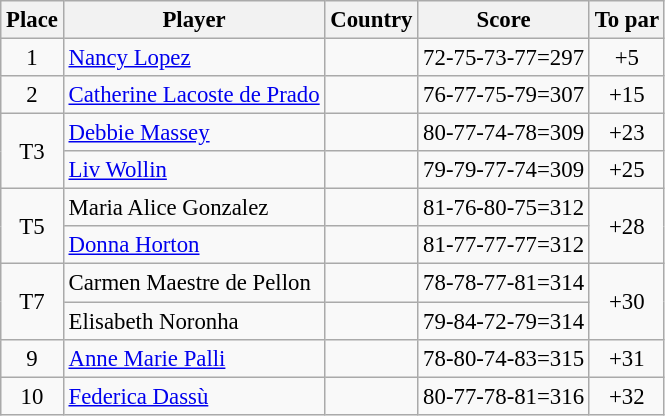<table class="wikitable" style="font-size:95%;">
<tr>
<th>Place</th>
<th>Player</th>
<th>Country</th>
<th>Score</th>
<th>To par</th>
</tr>
<tr>
<td align=center>1</td>
<td><a href='#'>Nancy Lopez</a></td>
<td></td>
<td>72-75-73-77=297</td>
<td align=center>+5</td>
</tr>
<tr>
<td align=center>2</td>
<td><a href='#'>Catherine Lacoste de Prado</a></td>
<td></td>
<td>76-77-75-79=307</td>
<td align=center>+15</td>
</tr>
<tr>
<td rowspan=2 align=center>T3</td>
<td><a href='#'>Debbie Massey</a></td>
<td></td>
<td>80-77-74-78=309</td>
<td align=center>+23</td>
</tr>
<tr>
<td><a href='#'>Liv Wollin</a></td>
<td></td>
<td>79-79-77-74=309</td>
<td align=center>+25</td>
</tr>
<tr>
<td rowspan=2 align=center>T5</td>
<td>Maria Alice Gonzalez</td>
<td></td>
<td>81-76-80-75=312</td>
<td rowspan=2 align=center>+28</td>
</tr>
<tr>
<td><a href='#'>Donna Horton</a></td>
<td></td>
<td>81-77-77-77=312</td>
</tr>
<tr>
<td rowspan=2 align=center>T7</td>
<td>Carmen Maestre de Pellon</td>
<td></td>
<td>78-78-77-81=314</td>
<td rowspan=2 align=center>+30</td>
</tr>
<tr>
<td>Elisabeth Noronha</td>
<td></td>
<td>79-84-72-79=314</td>
</tr>
<tr>
<td align=center>9</td>
<td><a href='#'>Anne Marie Palli</a></td>
<td></td>
<td>78-80-74-83=315</td>
<td align=center>+31</td>
</tr>
<tr>
<td align=center>10</td>
<td><a href='#'>Federica Dassù</a></td>
<td></td>
<td>80-77-78-81=316</td>
<td align=center>+32</td>
</tr>
</table>
